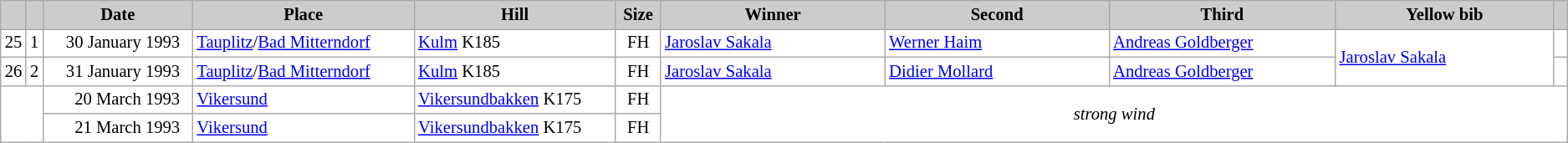<table class="wikitable plainrowheaders" style="background:#fff; font-size:86%; line-height:16px; border:gray solid 1px; border-collapse:collapse;">
<tr style="background:#ccc; text-align:center;">
<th scope="col" style="background:#ccc; width=10 px;"></th>
<th scope="col" style="background:#ccc; width=10 px;"></th>
<th scope="col" style="background:#ccc; width:120px;">Date</th>
<th scope="col" style="background:#ccc; width:180px;">Place</th>
<th scope="col" style="background:#ccc; width:160px;">Hill</th>
<th scope="col" style="background:#ccc; width:30px;">Size</th>
<th scope="col" style="background:#ccc; width:185px;">Winner</th>
<th scope="col" style="background:#ccc; width:185px;">Second</th>
<th scope="col" style="background:#ccc; width:185px;">Third</th>
<th scope="col" style="background:#ccc; width:180px;">Yellow bib</th>
<th scope="col" style="background:#ccc; width:5px;"></th>
</tr>
<tr>
<td align=center>25</td>
<td align=center>1</td>
<td align=right>30 January 1993  </td>
<td> <a href='#'>Tauplitz</a>/<a href='#'>Bad Mitterndorf</a></td>
<td><a href='#'>Kulm</a> K185</td>
<td align=center>FH</td>
<td> <a href='#'>Jaroslav Sakala</a></td>
<td> <a href='#'>Werner Haim</a></td>
<td> <a href='#'>Andreas Goldberger</a></td>
<td rowspan=2> <a href='#'>Jaroslav Sakala</a></td>
<td></td>
</tr>
<tr>
<td align=center>26</td>
<td align=center>2</td>
<td align=right>31 January 1993  </td>
<td> <a href='#'>Tauplitz</a>/<a href='#'>Bad Mitterndorf</a></td>
<td><a href='#'>Kulm</a> K185</td>
<td align=center>FH</td>
<td> <a href='#'>Jaroslav Sakala</a></td>
<td> <a href='#'>Didier Mollard</a></td>
<td> <a href='#'>Andreas Goldberger</a></td>
<td></td>
</tr>
<tr>
<td rowspan=2 colspan=2></td>
<td align=right>20 March 1993  </td>
<td> <a href='#'>Vikersund</a></td>
<td><a href='#'>Vikersundbakken</a> K175</td>
<td align=center>FH</td>
<td rowspan=2 colspan=5 align=center><em>strong wind</em></td>
</tr>
<tr>
<td align=right>21 March 1993  </td>
<td> <a href='#'>Vikersund</a></td>
<td><a href='#'>Vikersundbakken</a> K175</td>
<td align=center>FH</td>
</tr>
</table>
